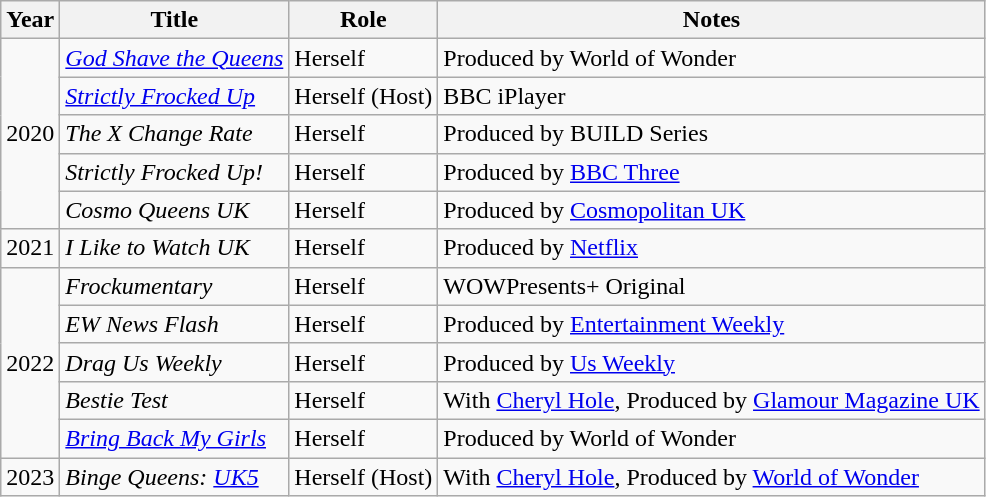<table class="wikitable">
<tr>
<th>Year</th>
<th>Title</th>
<th>Role</th>
<th>Notes</th>
</tr>
<tr>
<td rowspan="5">2020</td>
<td><em><a href='#'>God Shave the Queens</a></em></td>
<td>Herself</td>
<td>Produced by World of Wonder</td>
</tr>
<tr>
<td><em><a href='#'>Strictly Frocked Up</a></em></td>
<td>Herself (Host)</td>
<td>BBC iPlayer</td>
</tr>
<tr>
<td><em>The X Change Rate</em></td>
<td>Herself</td>
<td>Produced by BUILD Series</td>
</tr>
<tr>
<td><em>Strictly Frocked Up!</em></td>
<td>Herself</td>
<td>Produced by <a href='#'>BBC Three</a></td>
</tr>
<tr>
<td><em>Cosmo Queens UK</em></td>
<td>Herself</td>
<td>Produced by <a href='#'>Cosmopolitan UK</a></td>
</tr>
<tr>
<td>2021</td>
<td><em>I Like to Watch UK</em></td>
<td>Herself</td>
<td>Produced by <a href='#'>Netflix</a></td>
</tr>
<tr>
<td rowspan="5">2022</td>
<td><em>Frockumentary</em></td>
<td>Herself</td>
<td>WOWPresents+ Original</td>
</tr>
<tr>
<td><em>EW News Flash</em></td>
<td>Herself</td>
<td>Produced by <a href='#'>Entertainment Weekly</a></td>
</tr>
<tr>
<td><em>Drag Us Weekly</em></td>
<td>Herself</td>
<td>Produced by <a href='#'>Us Weekly</a></td>
</tr>
<tr>
<td><em>Bestie Test</em></td>
<td>Herself</td>
<td>With <a href='#'>Cheryl Hole</a>, Produced by <a href='#'>Glamour Magazine UK</a></td>
</tr>
<tr>
<td><em><a href='#'>Bring Back My Girls</a></em></td>
<td>Herself</td>
<td>Produced by World of Wonder</td>
</tr>
<tr>
<td>2023</td>
<td><em>Binge Queens: <a href='#'>UK5</a></em></td>
<td>Herself (Host)</td>
<td>With <a href='#'>Cheryl Hole</a>, Produced by <a href='#'>World of Wonder</a></td>
</tr>
</table>
